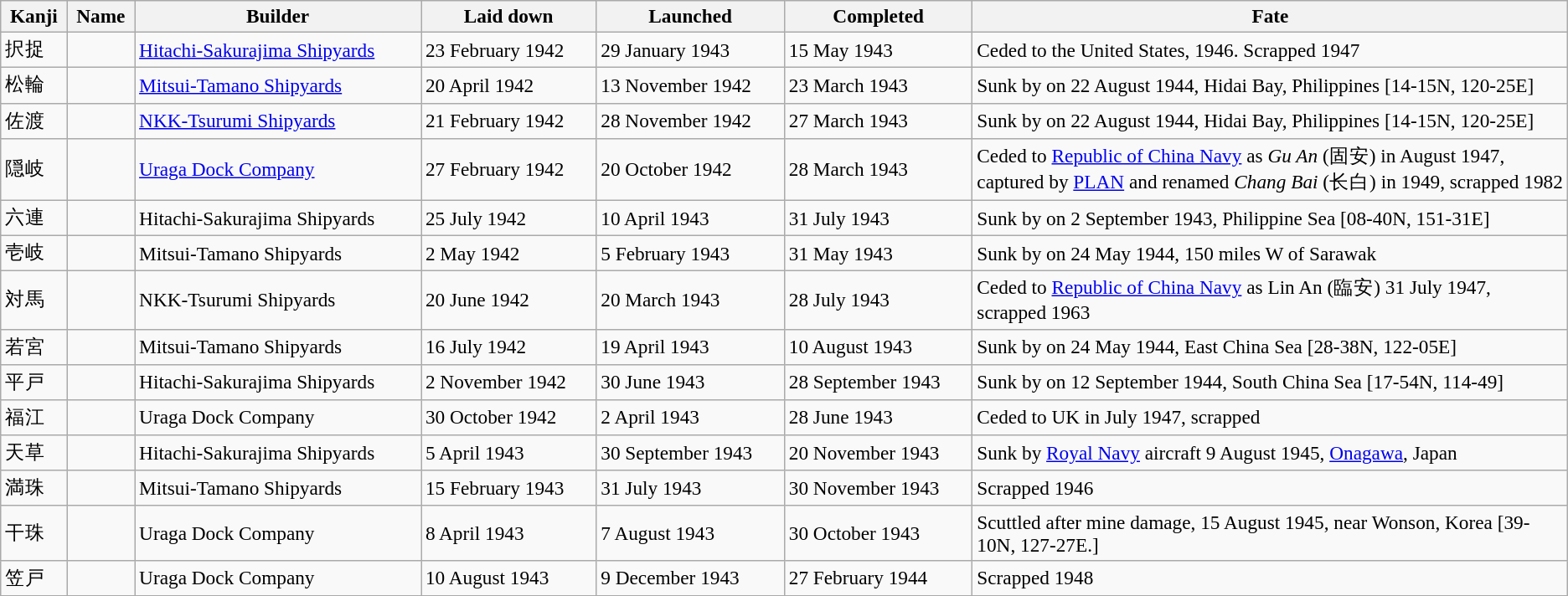<table class="wikitable" style="font-size:97%;">
<tr>
<th>Kanji</th>
<th>Name</th>
<th>Builder</th>
<th>Laid down</th>
<th>Launched</th>
<th>Completed</th>
<th width="38%">Fate</th>
</tr>
<tr>
<td>択捉</td>
<td></td>
<td><a href='#'>Hitachi-Sakurajima Shipyards</a></td>
<td>23 February 1942</td>
<td>29 January 1943</td>
<td>15 May 1943</td>
<td>Ceded to the United States, 1946. Scrapped 1947</td>
</tr>
<tr>
<td>松輪</td>
<td></td>
<td><a href='#'>Mitsui-Tamano Shipyards</a></td>
<td>20 April 1942</td>
<td>13 November 1942</td>
<td>23 March 1943</td>
<td>Sunk by  on 22 August 1944, Hidai Bay, Philippines [14-15N, 120-25E]</td>
</tr>
<tr>
<td>佐渡</td>
<td></td>
<td><a href='#'>NKK-Tsurumi Shipyards</a></td>
<td>21 February 1942</td>
<td>28 November 1942</td>
<td>27 March 1943</td>
<td>Sunk by  on 22 August 1944, Hidai Bay, Philippines [14-15N, 120-25E]</td>
</tr>
<tr>
<td>隠岐</td>
<td></td>
<td><a href='#'>Uraga Dock Company</a></td>
<td>27 February 1942</td>
<td>20 October 1942</td>
<td>28 March 1943</td>
<td>Ceded to <a href='#'>Republic of China Navy</a> as <em>Gu An</em> (固安) in August 1947, <br> captured by  <a href='#'>PLAN</a> and renamed <em>Chang Bai</em> (长白) in 1949, scrapped 1982</td>
</tr>
<tr>
<td>六連</td>
<td></td>
<td>Hitachi-Sakurajima Shipyards</td>
<td>25 July 1942</td>
<td>10 April 1943</td>
<td>31 July 1943</td>
<td>Sunk by  on 2 September 1943, Philippine Sea [08-40N, 151-31E]</td>
</tr>
<tr>
<td>壱岐</td>
<td></td>
<td>Mitsui-Tamano Shipyards</td>
<td>2 May 1942</td>
<td>5 February 1943</td>
<td>31 May 1943</td>
<td>Sunk by  on 24 May 1944, 150 miles W of Sarawak</td>
</tr>
<tr>
<td>対馬</td>
<td></td>
<td>NKK-Tsurumi Shipyards</td>
<td>20 June 1942</td>
<td>20 March 1943</td>
<td>28 July 1943</td>
<td>Ceded to <a href='#'>Republic of China Navy</a> as Lin An (臨安) 31 July 1947, scrapped 1963</td>
</tr>
<tr>
<td>若宮</td>
<td></td>
<td>Mitsui-Tamano Shipyards</td>
<td>16 July 1942</td>
<td>19 April 1943</td>
<td>10 August 1943</td>
<td>Sunk by  on 24 May 1944, East China Sea [28-38N, 122-05E]</td>
</tr>
<tr>
<td>平戸</td>
<td></td>
<td>Hitachi-Sakurajima Shipyards</td>
<td>2 November 1942</td>
<td>30 June 1943</td>
<td>28 September 1943</td>
<td>Sunk by  on 12 September 1944, South China Sea [17-54N, 114-49]</td>
</tr>
<tr>
<td>福江</td>
<td></td>
<td>Uraga Dock Company</td>
<td>30 October 1942</td>
<td>2 April 1943</td>
<td>28 June 1943</td>
<td>Ceded to UK in July 1947, scrapped</td>
</tr>
<tr>
<td>天草</td>
<td></td>
<td>Hitachi-Sakurajima Shipyards</td>
<td>5 April 1943</td>
<td>30 September 1943</td>
<td>20 November 1943</td>
<td>Sunk by <a href='#'>Royal Navy</a> aircraft 9 August 1945, <a href='#'>Onagawa</a>, Japan</td>
</tr>
<tr>
<td>満珠</td>
<td></td>
<td>Mitsui-Tamano Shipyards</td>
<td>15 February 1943</td>
<td>31 July 1943</td>
<td>30 November 1943</td>
<td>Scrapped 1946</td>
</tr>
<tr>
<td>干珠</td>
<td></td>
<td>Uraga Dock Company</td>
<td>8 April 1943</td>
<td>7 August 1943</td>
<td>30 October 1943</td>
<td>Scuttled after mine damage, 15 August 1945, near Wonson, Korea [39-10N, 127-27E.]</td>
</tr>
<tr>
<td>笠戸</td>
<td></td>
<td>Uraga Dock Company</td>
<td>10 August 1943</td>
<td>9 December 1943</td>
<td>27 February 1944</td>
<td>Scrapped 1948</td>
</tr>
<tr>
</tr>
</table>
